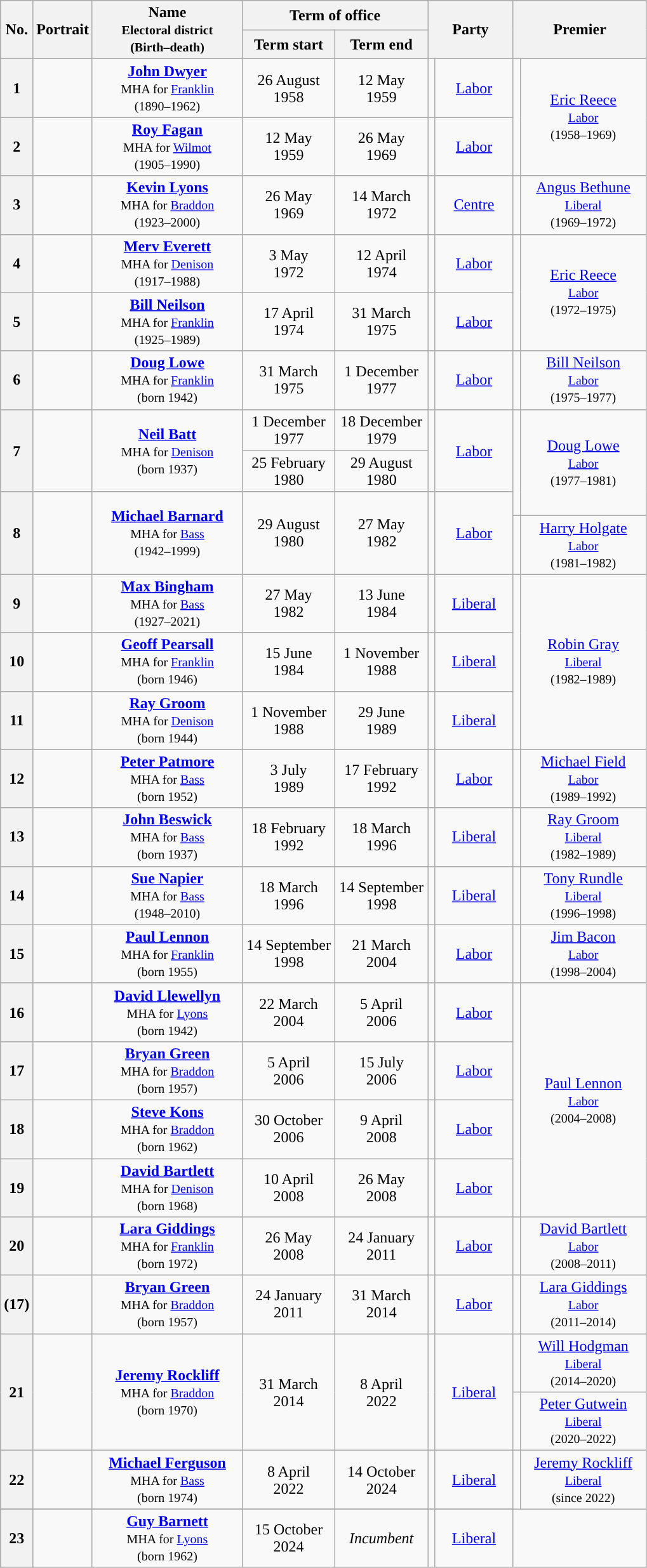<table class="wikitable" style="text-align:center; white-space: nowrap;">
<tr>
<th rowspan="2">No.</th>
<th rowspan="2" scope="col">Portrait</th>
<th rowspan="2" scope="col"  width="150px">Name<br><small>Electoral district<br>(Birth–death)</small></th>
<th colspan="2" scope="col">Term of office</th>
<th colspan="2" rowspan="2">Party</th>
<th colspan="2" rowspan="2">Premier</th>
</tr>
<tr>
<th width="90px">Term start</th>
<th width="90px">Term end</th>
</tr>
<tr>
<th>1</th>
<td></td>
<td><strong><a href='#'>John Dwyer</a></strong><br><small>MHA for <a href='#'>Franklin</a></small><br><small>(1890–1962)</small></td>
<td>26 August<br>1958</td>
<td>12 May<br>1959</td>
<td style="background:"></td>
<td width="75px"><a href='#'>Labor</a></td>
<td rowspan="2" style="background:"></td>
<td rowspan="2" width="125px"><a href='#'>Eric Reece</a><br><a href='#'><small>Labor</small></a><br><small>(1958–1969)</small></td>
</tr>
<tr>
<th>2</th>
<td></td>
<td><strong><a href='#'>Roy Fagan</a></strong><br><small>MHA for <a href='#'>Wilmot</a></small><br><small>(1905–1990)</small></td>
<td>12 May<br>1959</td>
<td>26 May<br>1969</td>
<td style="background:"></td>
<td><a href='#'>Labor</a></td>
</tr>
<tr>
<th>3</th>
<td></td>
<td><strong><a href='#'>Kevin Lyons</a></strong><br><small>MHA for <a href='#'>Braddon</a></small><br><small>(1923–2000)</small></td>
<td>26 May<br>1969</td>
<td>14 March<br>1972</td>
<td style="background:"></td>
<td><a href='#'>Centre</a></td>
<td style="background:"></td>
<td><a href='#'>Angus Bethune</a><br><small><a href='#'>Liberal</a></small><br><small>(1969–1972)</small></td>
</tr>
<tr>
<th>4</th>
<td></td>
<td><strong><a href='#'>Merv Everett</a></strong><br><small>MHA for <a href='#'>Denison</a></small><br><small>(1917–1988)</small></td>
<td>3 May<br>1972</td>
<td>12 April<br>1974</td>
<td style="background:"></td>
<td><a href='#'>Labor</a></td>
<td rowspan="2" style="background:"></td>
<td rowspan="2"><a href='#'>Eric Reece</a><br><a href='#'><small>Labor</small></a><br><small>(1972–1975)</small></td>
</tr>
<tr>
<th>5</th>
<td></td>
<td><strong><a href='#'>Bill Neilson</a></strong><br><small>MHA for <a href='#'>Franklin</a></small><br><small>(1925–1989)</small></td>
<td>17 April<br>1974</td>
<td>31 March<br>1975</td>
<td style="background:"></td>
<td><a href='#'>Labor</a></td>
</tr>
<tr>
<th>6</th>
<td></td>
<td><a href='#'><strong>Doug Lowe</strong></a><br><small>MHA for <a href='#'>Franklin</a></small><br><small>(born 1942)</small></td>
<td>31 March<br>1975</td>
<td>1 December<br>1977</td>
<td style="background:"></td>
<td><a href='#'>Labor</a></td>
<td style="background:"></td>
<td><a href='#'>Bill Neilson</a><br><a href='#'><small>Labor</small></a><br><small>(1975–1977)</small></td>
</tr>
<tr>
<th rowspan="2">7</th>
<td rowspan="2"></td>
<td rowspan="2"><strong><a href='#'>Neil Batt</a></strong><br><small>MHA for <a href='#'>Denison</a></small><br><small>(born 1937)</small></td>
<td>1 December<br>1977</td>
<td>18 December<br>1979</td>
<td rowspan="2" style="background:"></td>
<td rowspan="2"><a href='#'>Labor</a></td>
<td rowspan="3" style="background:"></td>
<td rowspan="3"><a href='#'>Doug Lowe</a><br><a href='#'><small>Labor</small></a><br><small>(1977–1981)</small></td>
</tr>
<tr>
<td>25 February<br>1980</td>
<td>29 August<br>1980</td>
</tr>
<tr style="height:25px">
<th rowspan="2">8</th>
<td rowspan="2"></td>
<td rowspan="2"><a href='#'><strong>Michael Barnard</strong></a><br><small>MHA for <a href='#'>Bass</a></small><br><small>(1942–1999)</small></td>
<td rowspan="2">29 August<br>1980</td>
<td rowspan="2">27 May<br>1982</td>
<td rowspan="2" style="background:"></td>
<td rowspan="2"><a href='#'>Labor</a></td>
</tr>
<tr>
<td style="background:"></td>
<td><a href='#'>Harry Holgate</a><br><a href='#'><small>Labor</small></a><br><small>(1981–1982)</small></td>
</tr>
<tr>
<th>9</th>
<td></td>
<td><strong><a href='#'>Max Bingham</a></strong><br><small>MHA for <a href='#'>Bass</a></small><br><small>(1927–2021)</small></td>
<td>27 May<br>1982</td>
<td>13 June<br>1984</td>
<td style="background:"></td>
<td><a href='#'>Liberal</a></td>
<td rowspan="3" style="background:"></td>
<td rowspan="3"><a href='#'>Robin Gray</a><br><a href='#'><small>Liberal</small></a><br><small>(1982–1989)</small></td>
</tr>
<tr>
<th>10</th>
<td></td>
<td><strong><a href='#'>Geoff Pearsall</a></strong><br><small>MHA for <a href='#'>Franklin</a></small><br><small>(born 1946)</small></td>
<td>15 June<br>1984</td>
<td>1 November<br>1988</td>
<td style="background:"></td>
<td><a href='#'>Liberal</a></td>
</tr>
<tr>
<th>11</th>
<td></td>
<td><strong><a href='#'>Ray Groom</a></strong><br><small>MHA for <a href='#'>Denison</a></small><br><small>(born 1944)</small></td>
<td>1 November<br>1988</td>
<td>29 June<br>1989</td>
<td style="background:"></td>
<td><a href='#'>Liberal</a></td>
</tr>
<tr>
<th>12</th>
<td></td>
<td><strong><a href='#'>Peter Patmore</a></strong><br><small>MHA for <a href='#'>Bass</a></small><br><small>(born 1952)</small></td>
<td>3 July<br>1989</td>
<td>17 February<br>1992</td>
<td style="background:"></td>
<td><a href='#'>Labor</a></td>
<td style="background:"></td>
<td><a href='#'>Michael Field</a><br><a href='#'><small>Labor</small></a><br><small>(1989–1992)</small></td>
</tr>
<tr>
<th>13</th>
<td></td>
<td><a href='#'><strong>John Beswick</strong></a><br><small>MHA for <a href='#'>Bass</a></small><br><small>(born 1937)</small></td>
<td>18 February<br>1992</td>
<td>18 March<br>1996</td>
<td style="background:"></td>
<td><a href='#'>Liberal</a></td>
<td style="background:"></td>
<td><a href='#'>Ray Groom</a><br><a href='#'><small>Liberal</small></a><br><small>(1982–1989)</small></td>
</tr>
<tr>
<th>14</th>
<td></td>
<td><strong><a href='#'>Sue Napier</a></strong><br><small>MHA for <a href='#'>Bass</a></small><br><small>(1948–2010)</small></td>
<td>18 March<br>1996</td>
<td>14 September<br>1998</td>
<td style="background:"></td>
<td><a href='#'>Liberal</a></td>
<td style="background:"></td>
<td><a href='#'>Tony Rundle</a><br><a href='#'><small>Liberal</small></a><br><small>(1996–1998)</small></td>
</tr>
<tr>
<th>15</th>
<td></td>
<td><strong><a href='#'>Paul Lennon</a></strong><br><small>MHA for <a href='#'>Franklin</a></small><br><small>(born 1955)</small></td>
<td>14 September<br>1998</td>
<td>21 March<br>2004</td>
<td style="background:"></td>
<td><a href='#'>Labor</a></td>
<td style="background:"></td>
<td><a href='#'>Jim Bacon</a><br><a href='#'><small>Labor</small></a><br><small>(1998–2004)</small></td>
</tr>
<tr>
<th>16</th>
<td></td>
<td><a href='#'><strong>David Llewellyn</strong></a><br><small>MHA for <a href='#'>Lyons</a></small><br><small>(born 1942)</small></td>
<td>22 March<br>2004</td>
<td>5 April<br>2006</td>
<td style="background:"></td>
<td><a href='#'>Labor</a></td>
<td rowspan="4" style="background:"></td>
<td rowspan="4"><a href='#'>Paul Lennon</a><br><a href='#'><small>Labor</small></a><br><small>(2004–2008)</small></td>
</tr>
<tr>
<th>17</th>
<td></td>
<td><strong><a href='#'>Bryan Green</a></strong><br><small>MHA for <a href='#'>Braddon</a></small><br><small>(born 1957)</small></td>
<td>5 April<br>2006</td>
<td>15 July<br>2006</td>
<td style="background:"></td>
<td><a href='#'>Labor</a></td>
</tr>
<tr>
<th>18</th>
<td></td>
<td><strong><a href='#'>Steve Kons</a></strong><br><small>MHA for <a href='#'>Braddon</a></small><br><small>(born 1962)</small></td>
<td>30 October<br>2006</td>
<td>9 April<br>2008</td>
<td style="background:"></td>
<td><a href='#'>Labor</a></td>
</tr>
<tr>
<th>19</th>
<td></td>
<td><strong><a href='#'>David Bartlett</a></strong><br><small>MHA for <a href='#'>Denison</a></small><br><small>(born 1968)</small></td>
<td>10 April<br>2008</td>
<td>26 May<br>2008</td>
<td style="background:"></td>
<td><a href='#'>Labor</a></td>
</tr>
<tr>
<th>20</th>
<td></td>
<td><strong><a href='#'>Lara Giddings</a></strong><br><small>MHA for <a href='#'>Franklin</a></small><br><small>(born 1972)</small></td>
<td>26 May<br>2008</td>
<td>24 January<br>2011</td>
<td style="background:"></td>
<td><a href='#'>Labor</a></td>
<td style="background:"></td>
<td><a href='#'>David Bartlett</a><br><a href='#'><small>Labor</small></a><br><small>(2008–2011)</small></td>
</tr>
<tr>
<th>(17)</th>
<td></td>
<td><strong><a href='#'>Bryan Green</a></strong><br><small>MHA for <a href='#'>Braddon</a></small><br><small>(born 1957)</small></td>
<td>24 January<br>2011</td>
<td>31 March<br>2014</td>
<td style="background:"></td>
<td><a href='#'>Labor</a></td>
<td style="background:"></td>
<td><a href='#'>Lara Giddings</a><br><a href='#'><small>Labor</small></a><br><small>(2011–2014)</small></td>
</tr>
<tr>
<th rowspan="2">21</th>
<td rowspan="2"></td>
<td rowspan="2"><strong><a href='#'>Jeremy Rockliff</a></strong><br><small>MHA for <a href='#'>Braddon</a></small><br><small>(born 1970)</small></td>
<td rowspan="2">31 March<br>2014</td>
<td rowspan="2">8 April<br>2022</td>
<td rowspan="2" style="background:"></td>
<td rowspan="2"><a href='#'>Liberal</a></td>
<td style="background:"></td>
<td><a href='#'>Will Hodgman</a><br><a href='#'><small>Liberal</small></a><br><small>(2014–2020)</small></td>
</tr>
<tr>
<td style="background:"></td>
<td><a href='#'>Peter Gutwein</a><br><a href='#'><small>Liberal</small></a><br><small>(2020–2022)</small></td>
</tr>
<tr>
<th>22</th>
<td></td>
<td><a href='#'><strong>Michael Ferguson</strong></a><br><small>MHA for <a href='#'>Bass</a></small><br><small>(born 1974)</small></td>
<td>8 April<br>2022</td>
<td>14 October<br>2024</td>
<td style="background:"></td>
<td><a href='#'>Liberal</a></td>
<td rowspan="2" style="background:"></td>
<td rowspan="2"><a href='#'>Jeremy Rockliff</a><br><a href='#'><small>Liberal</small></a><br><small>(since 2022)</small></td>
</tr>
<tr>
</tr>
<tr>
<th>23</th>
<td></td>
<td><a href='#'><strong>Guy Barnett</strong></a><br><small>MHA for <a href='#'>Lyons</a></small><br><small>(born 1962)</small></td>
<td>15 October<br>2024</td>
<td><em>Incumbent</em></td>
<td style="background:"></td>
<td><a href='#'>Liberal</a></td>
</tr>
</table>
